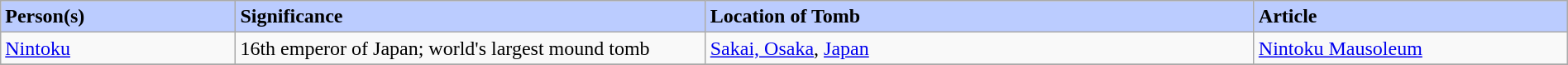<table class="wikitable" width="100%" border="1" cellspacing="0" cellpadding="2">
<tr>
<td width="15%" bgcolor="#bbccff"><strong>Person(s)</strong></td>
<td width="30%" bgcolor="#bbccff"><strong>Significance</strong></td>
<td width="35%" bgcolor="#bbccff"><strong>Location of Tomb</strong></td>
<td width="20%" bgcolor="#bbccff"><strong>Article</strong></td>
</tr>
<tr>
<td><a href='#'>Nintoku</a></td>
<td>16th emperor of Japan; world's largest mound tomb</td>
<td><a href='#'>Sakai, Osaka</a>, <a href='#'>Japan</a></td>
<td><a href='#'>Nintoku Mausoleum</a></td>
</tr>
<tr>
</tr>
</table>
